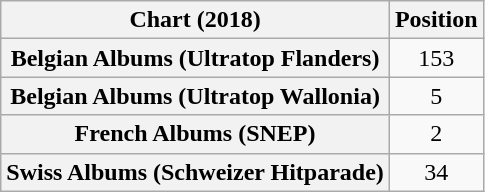<table class="wikitable sortable plainrowheaders" style="text-align:center">
<tr>
<th scope="col">Chart (2018)</th>
<th scope="col">Position</th>
</tr>
<tr>
<th scope="row">Belgian Albums (Ultratop Flanders)</th>
<td>153</td>
</tr>
<tr>
<th scope="row">Belgian Albums (Ultratop Wallonia)</th>
<td>5</td>
</tr>
<tr>
<th scope="row">French Albums (SNEP)</th>
<td>2</td>
</tr>
<tr>
<th scope="row">Swiss Albums (Schweizer Hitparade)</th>
<td>34</td>
</tr>
</table>
